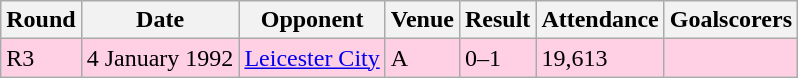<table class="wikitable">
<tr>
<th>Round</th>
<th>Date</th>
<th>Opponent</th>
<th>Venue</th>
<th>Result</th>
<th>Attendance</th>
<th>Goalscorers</th>
</tr>
<tr style="background-color: #ffd0e3;">
<td>R3</td>
<td>4 January 1992</td>
<td><a href='#'>Leicester City</a></td>
<td>A</td>
<td>0–1</td>
<td>19,613</td>
<td></td>
</tr>
</table>
